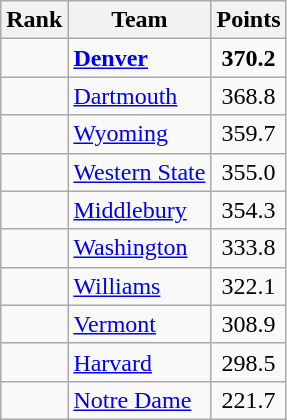<table class="wikitable sortable" style="text-align:center">
<tr>
<th>Rank</th>
<th>Team</th>
<th>Points</th>
</tr>
<tr>
<td></td>
<td align=left><strong><a href='#'>Denver</a></strong></td>
<td><strong>370.2</strong></td>
</tr>
<tr>
<td></td>
<td align=left><a href='#'>Dartmouth</a></td>
<td>368.8</td>
</tr>
<tr>
<td></td>
<td align=left><a href='#'>Wyoming</a></td>
<td>359.7</td>
</tr>
<tr>
<td></td>
<td align=left><a href='#'>Western State</a></td>
<td>355.0</td>
</tr>
<tr>
<td></td>
<td align=left><a href='#'>Middlebury</a></td>
<td>354.3</td>
</tr>
<tr>
<td></td>
<td align=left><a href='#'>Washington</a></td>
<td>333.8</td>
</tr>
<tr>
<td></td>
<td align=left><a href='#'>Williams</a></td>
<td>322.1</td>
</tr>
<tr>
<td></td>
<td align=left><a href='#'>Vermont</a></td>
<td>308.9</td>
</tr>
<tr>
<td></td>
<td align=left><a href='#'>Harvard</a></td>
<td>298.5</td>
</tr>
<tr>
<td></td>
<td align=left><a href='#'>Notre Dame</a></td>
<td>221.7</td>
</tr>
</table>
